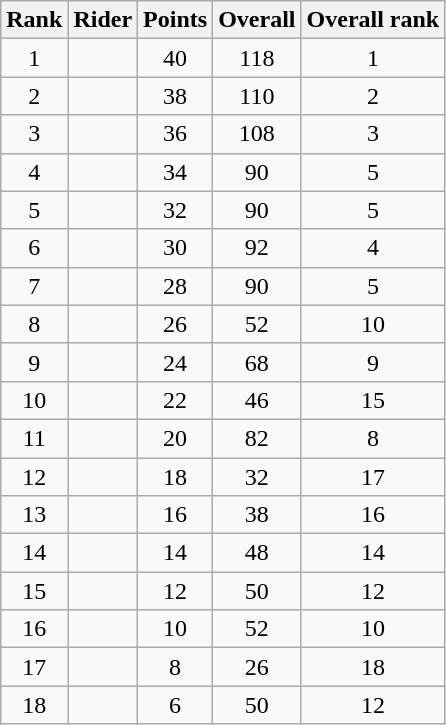<table class="wikitable sortable" style="text-align:center">
<tr>
<th>Rank</th>
<th>Rider</th>
<th>Points</th>
<th>Overall</th>
<th>Overall rank</th>
</tr>
<tr>
<td>1</td>
<td align=left></td>
<td>40</td>
<td>118</td>
<td>1</td>
</tr>
<tr>
<td>2</td>
<td align=left></td>
<td>38</td>
<td>110</td>
<td>2</td>
</tr>
<tr>
<td>3</td>
<td align=left></td>
<td>36</td>
<td>108</td>
<td>3</td>
</tr>
<tr>
<td>4</td>
<td align=left></td>
<td>34</td>
<td>90</td>
<td>5</td>
</tr>
<tr>
<td>5</td>
<td align=left></td>
<td>32</td>
<td>90</td>
<td>5</td>
</tr>
<tr>
<td>6</td>
<td align=left></td>
<td>30</td>
<td>92</td>
<td>4</td>
</tr>
<tr>
<td>7</td>
<td align=left></td>
<td>28</td>
<td>90</td>
<td>5</td>
</tr>
<tr>
<td>8</td>
<td align=left></td>
<td>26</td>
<td>52</td>
<td>10</td>
</tr>
<tr>
<td>9</td>
<td align=left></td>
<td>24</td>
<td>68</td>
<td>9</td>
</tr>
<tr>
<td>10</td>
<td align=left></td>
<td>22</td>
<td>46</td>
<td>15</td>
</tr>
<tr>
<td>11</td>
<td align=left></td>
<td>20</td>
<td>82</td>
<td>8</td>
</tr>
<tr>
<td>12</td>
<td align=left></td>
<td>18</td>
<td>32</td>
<td>17</td>
</tr>
<tr>
<td>13</td>
<td align=left></td>
<td>16</td>
<td>38</td>
<td>16</td>
</tr>
<tr>
<td>14</td>
<td align=left></td>
<td>14</td>
<td>48</td>
<td>14</td>
</tr>
<tr>
<td>15</td>
<td align=left></td>
<td>12</td>
<td>50</td>
<td>12</td>
</tr>
<tr>
<td>16</td>
<td align=left></td>
<td>10</td>
<td>52</td>
<td>10</td>
</tr>
<tr>
<td>17</td>
<td align=left></td>
<td>8</td>
<td>26</td>
<td>18</td>
</tr>
<tr>
<td>18</td>
<td align=left></td>
<td>6</td>
<td>50</td>
<td>12</td>
</tr>
</table>
